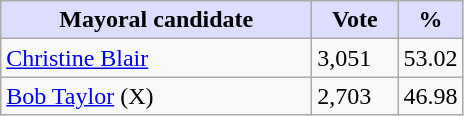<table class="wikitable">
<tr>
<th style="background:#ddf; width:200px;">Mayoral candidate</th>
<th style="background:#ddf; width:50px;">Vote</th>
<th style="background:#ddf; width:30px;">%</th>
</tr>
<tr>
<td><a href='#'>Christine Blair</a></td>
<td>3,051</td>
<td>53.02</td>
</tr>
<tr>
<td><a href='#'>Bob Taylor</a> (X)</td>
<td>2,703</td>
<td>46.98</td>
</tr>
</table>
